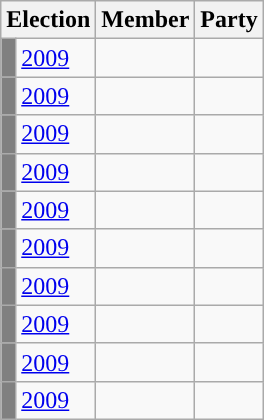<table class="wikitable">
<tr>
<th colspan="2">Election</th>
<th>Member</th>
<th>Party</th>
</tr>
<tr>
<td style="background-color: grey"></td>
<td><a href='#'>2009</a></td>
<td></td>
<td></td>
</tr>
<tr>
<td style="background-color: grey"></td>
<td><a href='#'>2009</a></td>
<td></td>
<td></td>
</tr>
<tr>
<td style="background-color: grey"></td>
<td><a href='#'>2009</a></td>
<td></td>
<td></td>
</tr>
<tr>
<td style="background-color: grey"></td>
<td><a href='#'>2009</a></td>
<td></td>
<td></td>
</tr>
<tr>
<td style="background-color: grey"></td>
<td><a href='#'>2009</a></td>
<td></td>
<td></td>
</tr>
<tr>
<td style="background-color: grey"></td>
<td><a href='#'>2009</a></td>
<td></td>
<td></td>
</tr>
<tr>
<td style="background-color: grey"></td>
<td><a href='#'>2009</a></td>
<td></td>
<td></td>
</tr>
<tr>
<td style="background-color: grey"></td>
<td><a href='#'>2009</a></td>
<td></td>
<td></td>
</tr>
<tr>
<td style="background-color: grey"></td>
<td><a href='#'>2009</a></td>
<td></td>
<td></td>
</tr>
<tr>
<td style="background-color: grey"></td>
<td><a href='#'>2009</a></td>
<td></td>
<td></td>
</tr>
</table>
